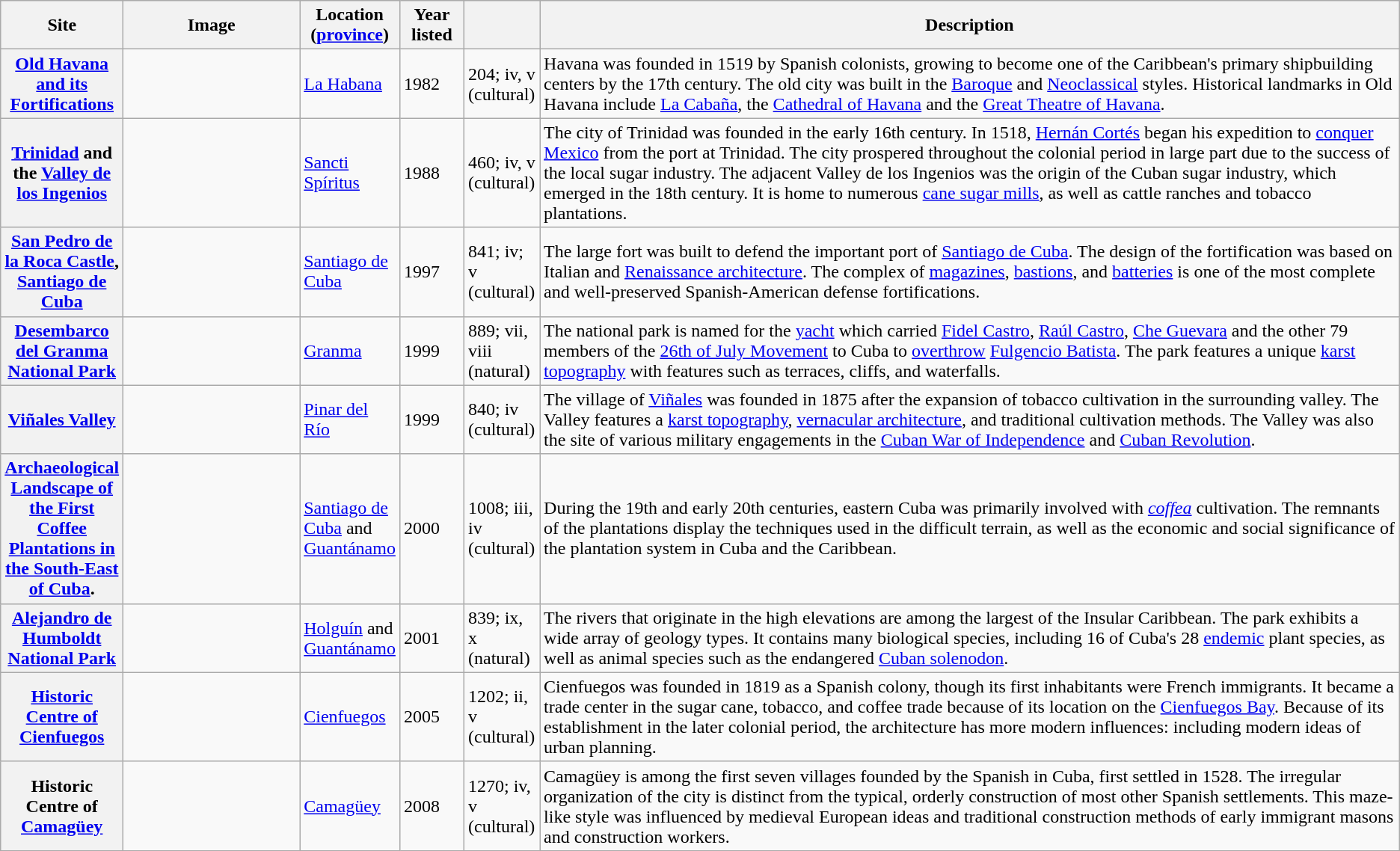<table class="wikitable sortable plainrowheaders">
<tr>
<th style="width:100px;" scope="col">Site</th>
<th class="unsortable"  style="width:150px;" scope="col">Image</th>
<th style="width:80px;" scope="col">Location (<a href='#'>province</a>)</th>
<th style="width:50px;" scope="col">Year listed</th>
<th style="width:60px;" scope="col" data-sort-type="number"></th>
<th scope="col" class="unsortable">Description</th>
</tr>
<tr>
<th scope="row"><a href='#'>Old Havana and its Fortifications</a></th>
<td></td>
<td><a href='#'>La Habana</a></td>
<td>1982</td>
<td>204; iv, v (cultural)</td>
<td>Havana was founded in 1519 by Spanish colonists, growing to become one of the Caribbean's primary shipbuilding centers by the 17th century. The old city was built in the <a href='#'>Baroque</a> and <a href='#'>Neoclassical</a> styles. Historical landmarks in Old Havana include <a href='#'>La Cabaña</a>, the <a href='#'>Cathedral of Havana</a> and the <a href='#'>Great Theatre of Havana</a>.</td>
</tr>
<tr>
<th scope="row"><a href='#'>Trinidad</a> and the <a href='#'>Valley de los Ingenios</a></th>
<td></td>
<td><a href='#'>Sancti Spíritus</a></td>
<td>1988</td>
<td>460; iv, v (cultural)</td>
<td>The city of Trinidad was founded in the early 16th century. In 1518, <a href='#'>Hernán Cortés</a> began his expedition to <a href='#'>conquer Mexico</a> from the port at Trinidad. The city prospered throughout the colonial period in large part due to the success of the local sugar industry. The adjacent Valley de los Ingenios was the origin of the Cuban sugar industry, which emerged in the 18th century. It is home to numerous <a href='#'>cane sugar mills</a>, as well as cattle ranches and tobacco plantations.</td>
</tr>
<tr>
<th scope="row"><a href='#'>San Pedro de la Roca Castle</a>, <a href='#'>Santiago de Cuba</a></th>
<td></td>
<td><a href='#'>Santiago de Cuba</a></td>
<td>1997</td>
<td>841; iv; v (cultural)</td>
<td>The large fort was built to defend the important port of <a href='#'>Santiago de Cuba</a>. The design of the fortification was based on Italian and <a href='#'>Renaissance architecture</a>. The complex of <a href='#'>magazines</a>, <a href='#'>bastions</a>, and <a href='#'>batteries</a> is one of the most complete and well-preserved Spanish-American defense fortifications.</td>
</tr>
<tr>
<th scope="row"><a href='#'>Desembarco del Granma National Park</a></th>
<td></td>
<td><a href='#'>Granma</a></td>
<td>1999</td>
<td>889; vii, viii (natural)</td>
<td>The national park is named for the <a href='#'>yacht</a> which carried <a href='#'>Fidel Castro</a>, <a href='#'>Raúl Castro</a>, <a href='#'>Che Guevara</a> and the other 79 members of the <a href='#'>26th of July Movement</a> to Cuba to <a href='#'>overthrow</a> <a href='#'>Fulgencio Batista</a>. The park features a unique <a href='#'>karst topography</a> with features such as terraces, cliffs, and waterfalls.</td>
</tr>
<tr>
<th scope="row"><a href='#'>Viñales Valley</a></th>
<td></td>
<td><a href='#'>Pinar del Río</a></td>
<td>1999</td>
<td>840; iv (cultural)</td>
<td>The village of <a href='#'>Viñales</a> was founded in 1875 after the expansion of tobacco cultivation in the surrounding valley. The Valley features a <a href='#'>karst topography</a>, <a href='#'>vernacular architecture</a>, and traditional cultivation methods. The Valley was also the site of various military engagements in the <a href='#'>Cuban War of Independence</a> and <a href='#'>Cuban Revolution</a>.</td>
</tr>
<tr>
<th scope="row"><a href='#'>Archaeological Landscape of the First Coffee Plantations in the South-East of Cuba</a>.</th>
<td></td>
<td><a href='#'>Santiago de Cuba</a> and <a href='#'>Guantánamo</a></td>
<td>2000</td>
<td>1008;  iii, iv (cultural)</td>
<td>During the 19th and early 20th centuries, eastern Cuba was primarily involved with <em><a href='#'>coffea</a></em> cultivation. The remnants of the plantations display the techniques used in the difficult terrain, as well as the economic and social significance of the plantation system in Cuba and the Caribbean.</td>
</tr>
<tr>
<th scope="row"><a href='#'>Alejandro de Humboldt National Park</a></th>
<td></td>
<td><a href='#'>Holguín</a> and <a href='#'>Guantánamo</a></td>
<td>2001</td>
<td>839; ix, x (natural)</td>
<td>The rivers that originate in the high elevations are among the largest of the Insular Caribbean. The park exhibits a wide array of geology types. It contains many biological species, including 16 of Cuba's 28 <a href='#'>endemic</a> plant species, as well as animal species such as the endangered <a href='#'>Cuban solenodon</a>.</td>
</tr>
<tr>
<th scope="row"><a href='#'>Historic Centre of Cienfuegos</a></th>
<td></td>
<td><a href='#'>Cienfuegos</a></td>
<td>2005</td>
<td>1202; ii, v (cultural)</td>
<td>Cienfuegos was founded in 1819 as a Spanish colony, though its first inhabitants were French immigrants. It became a trade center in the sugar cane, tobacco, and coffee trade because of its location on the <a href='#'>Cienfuegos Bay</a>. Because of its establishment in the later colonial period, the architecture has more modern influences: including modern ideas of urban planning.</td>
</tr>
<tr>
<th scope="row">Historic Centre of <a href='#'>Camagüey</a></th>
<td></td>
<td><a href='#'>Camagüey</a></td>
<td>2008</td>
<td>1270; iv, v (cultural)</td>
<td>Camagüey is among the first seven villages founded by the Spanish in Cuba, first settled in 1528. The irregular organization of the city is distinct from the typical, orderly construction of most other Spanish settlements. This maze-like style was influenced by medieval European ideas and traditional construction methods of early immigrant masons and construction workers.</td>
</tr>
</table>
